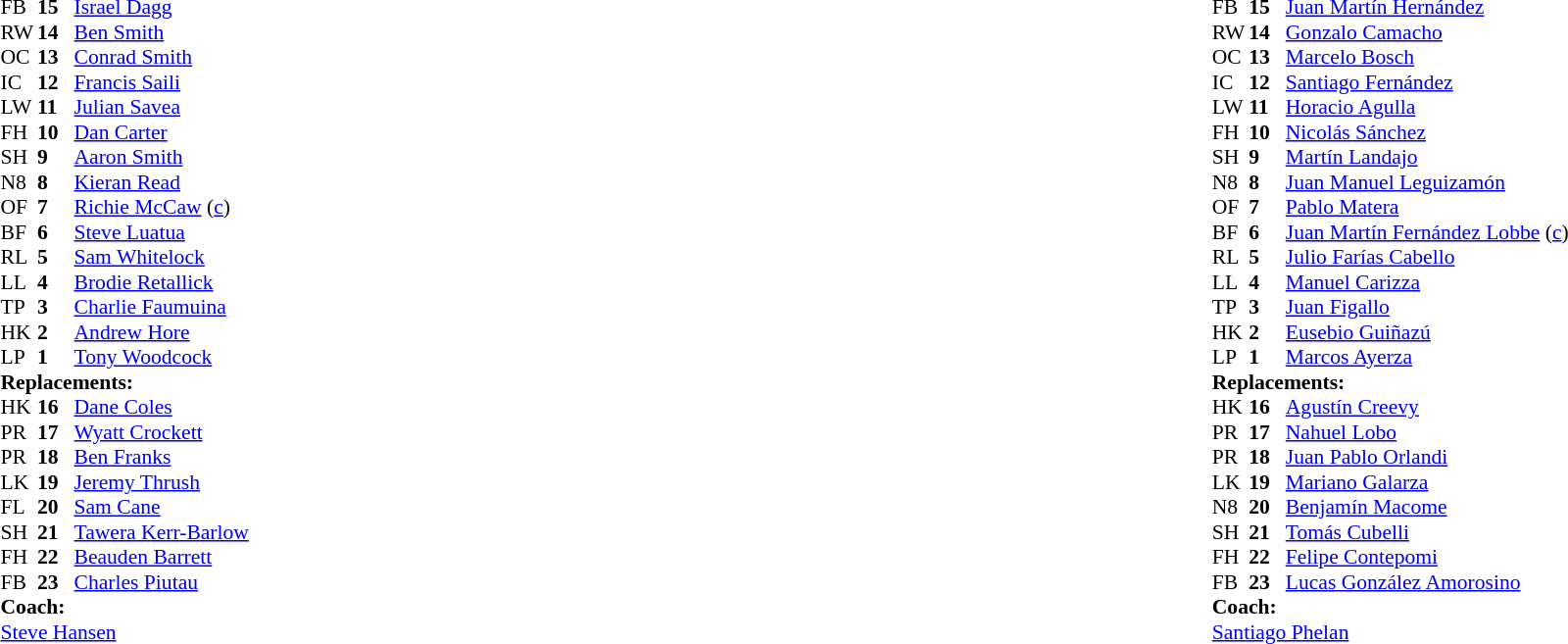<table width="100%">
<tr>
<td valign="top" width="50%"><br><table style="font-size: 90%" cellspacing="0" cellpadding="0">
<tr>
<th width="25"></th>
<th width="25"></th>
</tr>
<tr>
<td>FB</td>
<td><strong>15</strong></td>
<td><a href='#'>Israel Dagg</a></td>
<td></td>
<td></td>
</tr>
<tr>
<td>RW</td>
<td><strong>14</strong></td>
<td><a href='#'>Ben Smith</a></td>
</tr>
<tr>
<td>OC</td>
<td><strong>13</strong></td>
<td><a href='#'>Conrad Smith</a></td>
</tr>
<tr>
<td>IC</td>
<td><strong>12</strong></td>
<td><a href='#'>Francis Saili</a></td>
</tr>
<tr>
<td>LW</td>
<td><strong>11</strong></td>
<td><a href='#'>Julian Savea</a></td>
</tr>
<tr>
<td>FH</td>
<td><strong>10</strong></td>
<td><a href='#'>Dan Carter</a></td>
<td></td>
<td></td>
</tr>
<tr>
<td>SH</td>
<td><strong>9</strong></td>
<td><a href='#'>Aaron Smith</a></td>
<td></td>
<td></td>
</tr>
<tr>
<td>N8</td>
<td><strong>8</strong></td>
<td><a href='#'>Kieran Read</a></td>
</tr>
<tr>
<td>OF</td>
<td><strong>7</strong></td>
<td><a href='#'>Richie McCaw</a> (<a href='#'>c</a>)</td>
<td></td>
<td></td>
</tr>
<tr>
<td>BF</td>
<td><strong>6</strong></td>
<td><a href='#'>Steve Luatua</a></td>
</tr>
<tr>
<td>RL</td>
<td><strong>5</strong></td>
<td><a href='#'>Sam Whitelock</a></td>
<td></td>
<td></td>
</tr>
<tr>
<td>LL</td>
<td><strong>4</strong></td>
<td><a href='#'>Brodie Retallick</a></td>
</tr>
<tr>
<td>TP</td>
<td><strong>3</strong></td>
<td><a href='#'>Charlie Faumuina</a></td>
<td></td>
<td></td>
<td></td>
</tr>
<tr>
<td>HK</td>
<td><strong>2</strong></td>
<td><a href='#'>Andrew Hore</a></td>
<td></td>
<td></td>
</tr>
<tr>
<td>LP</td>
<td><strong>1</strong></td>
<td><a href='#'>Tony Woodcock</a></td>
<td></td>
<td></td>
</tr>
<tr>
<td colspan="3"><strong>Replacements:</strong></td>
</tr>
<tr>
<td>HK</td>
<td><strong>16</strong></td>
<td><a href='#'>Dane Coles</a></td>
<td></td>
<td></td>
</tr>
<tr>
<td>PR</td>
<td><strong>17</strong></td>
<td><a href='#'>Wyatt Crockett</a></td>
<td></td>
<td></td>
<td></td>
</tr>
<tr>
<td>PR</td>
<td><strong>18</strong></td>
<td><a href='#'>Ben Franks</a></td>
<td></td>
<td></td>
</tr>
<tr>
<td>LK</td>
<td><strong>19</strong></td>
<td><a href='#'>Jeremy Thrush</a></td>
<td></td>
<td></td>
</tr>
<tr>
<td>FL</td>
<td><strong>20</strong></td>
<td><a href='#'>Sam Cane</a></td>
<td></td>
<td></td>
</tr>
<tr>
<td>SH</td>
<td><strong>21</strong></td>
<td><a href='#'>Tawera Kerr-Barlow</a></td>
<td></td>
<td></td>
</tr>
<tr>
<td>FH</td>
<td><strong>22</strong></td>
<td><a href='#'>Beauden Barrett</a></td>
<td></td>
<td></td>
</tr>
<tr>
<td>FB</td>
<td><strong>23</strong></td>
<td><a href='#'>Charles Piutau</a></td>
<td></td>
<td></td>
</tr>
<tr>
<td colspan="3"><strong>Coach:</strong></td>
</tr>
<tr>
<td colspan="4"> <a href='#'>Steve Hansen</a></td>
</tr>
</table>
</td>
<td valign="top"></td>
<td valign="top" width="50%"><br><table style="font-size: 90%" cellspacing="0" cellpadding="0" align="center">
<tr>
<th width="25"></th>
<th width="25"></th>
</tr>
<tr>
<td>FB</td>
<td><strong>15</strong></td>
<td><a href='#'>Juan Martín Hernández</a></td>
</tr>
<tr>
<td>RW</td>
<td><strong>14</strong></td>
<td><a href='#'>Gonzalo Camacho</a></td>
<td></td>
<td></td>
</tr>
<tr>
<td>OC</td>
<td><strong>13</strong></td>
<td><a href='#'>Marcelo Bosch</a></td>
</tr>
<tr>
<td>IC</td>
<td><strong>12</strong></td>
<td><a href='#'>Santiago Fernández</a></td>
<td></td>
<td></td>
</tr>
<tr>
<td>LW</td>
<td><strong>11</strong></td>
<td><a href='#'>Horacio Agulla</a></td>
</tr>
<tr>
<td>FH</td>
<td><strong>10</strong></td>
<td><a href='#'>Nicolás Sánchez</a></td>
</tr>
<tr>
<td>SH</td>
<td><strong>9</strong></td>
<td><a href='#'>Martín Landajo</a></td>
<td></td>
<td></td>
</tr>
<tr>
<td>N8</td>
<td><strong>8</strong></td>
<td><a href='#'>Juan Manuel Leguizamón</a></td>
</tr>
<tr>
<td>OF</td>
<td><strong>7</strong></td>
<td><a href='#'>Pablo Matera</a></td>
<td></td>
<td></td>
</tr>
<tr>
<td>BF</td>
<td><strong>6</strong></td>
<td><a href='#'>Juan Martín Fernández Lobbe</a> (<a href='#'>c</a>)</td>
</tr>
<tr>
<td>RL</td>
<td><strong>5</strong></td>
<td><a href='#'>Julio Farías Cabello</a></td>
<td></td>
<td></td>
</tr>
<tr>
<td>LL</td>
<td><strong>4</strong></td>
<td><a href='#'>Manuel Carizza</a></td>
</tr>
<tr>
<td>TP</td>
<td><strong>3</strong></td>
<td><a href='#'>Juan Figallo</a></td>
<td></td>
<td></td>
</tr>
<tr>
<td>HK</td>
<td><strong>2</strong></td>
<td><a href='#'>Eusebio Guiñazú</a></td>
<td></td>
<td></td>
</tr>
<tr>
<td>LP</td>
<td><strong>1</strong></td>
<td><a href='#'>Marcos Ayerza</a></td>
<td></td>
<td></td>
</tr>
<tr>
<td colspan="3"><strong>Replacements:</strong></td>
</tr>
<tr>
<td>HK</td>
<td><strong>16</strong></td>
<td><a href='#'>Agustín Creevy</a></td>
<td></td>
<td></td>
</tr>
<tr>
<td>PR</td>
<td><strong>17</strong></td>
<td><a href='#'>Nahuel Lobo</a></td>
<td></td>
<td></td>
</tr>
<tr>
<td>PR</td>
<td><strong>18</strong></td>
<td><a href='#'>Juan Pablo Orlandi</a></td>
<td></td>
<td></td>
</tr>
<tr>
<td>LK</td>
<td><strong>19</strong></td>
<td><a href='#'>Mariano Galarza</a></td>
<td></td>
<td></td>
</tr>
<tr>
<td>N8</td>
<td><strong>20</strong></td>
<td><a href='#'>Benjamín Macome</a></td>
<td></td>
<td></td>
</tr>
<tr>
<td>SH</td>
<td><strong>21</strong></td>
<td><a href='#'>Tomás Cubelli</a></td>
<td></td>
<td></td>
</tr>
<tr>
<td>FH</td>
<td><strong>22</strong></td>
<td><a href='#'>Felipe Contepomi</a></td>
<td></td>
<td></td>
</tr>
<tr>
<td>FB</td>
<td><strong>23</strong></td>
<td><a href='#'>Lucas González Amorosino</a></td>
<td></td>
<td></td>
</tr>
<tr>
<td colspan="3"><strong>Coach:</strong></td>
</tr>
<tr>
<td colspan="4"> <a href='#'>Santiago Phelan</a></td>
</tr>
</table>
</td>
</tr>
</table>
